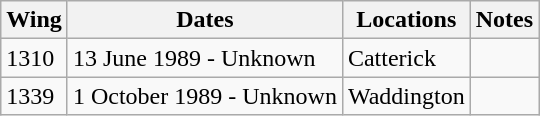<table class="wikitable">
<tr>
<th>Wing</th>
<th>Dates</th>
<th>Locations</th>
<th>Notes</th>
</tr>
<tr>
<td>1310</td>
<td>13 June 1989 - Unknown</td>
<td>Catterick</td>
<td></td>
</tr>
<tr>
<td>1339</td>
<td>1 October 1989 - Unknown</td>
<td>Waddington</td>
<td></td>
</tr>
</table>
